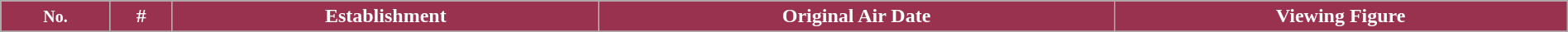<table class="wikitable plainrowheaders" style="width:100%; margin:auto;">
<tr style="color:#fff;">
<th style="background:#99324F;"><small>No.</small></th>
<th style="background:#99324F;">#</th>
<th style="background:#99324F;">Establishment</th>
<th style="background:#99324F;">Original Air Date</th>
<th style="background:#99324F;">Viewing Figure</th>
</tr>
<tr>
</tr>
</table>
